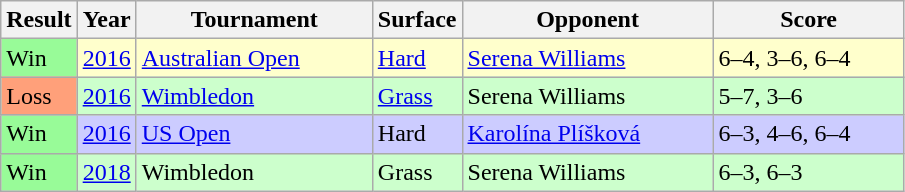<table class="sortable wikitable nowrap">
<tr>
<th>Result</th>
<th>Year</th>
<th width=150>Tournament</th>
<th>Surface</th>
<th width=160>Opponent</th>
<th class="unsortable" width=120>Score</th>
</tr>
<tr style="background:#ffffcc;">
<td style="background:#98fb98;">Win</td>
<td><a href='#'>2016</a></td>
<td><a href='#'>Australian Open</a></td>
<td><a href='#'>Hard</a></td>
<td> <a href='#'>Serena Williams</a></td>
<td>6–4, 3–6, 6–4</td>
</tr>
<tr style="background:#cfc;">
<td style="background:#ffa07a;">Loss</td>
<td><a href='#'>2016</a></td>
<td><a href='#'>Wimbledon</a></td>
<td><a href='#'>Grass</a></td>
<td> Serena Williams</td>
<td>5–7, 3–6</td>
</tr>
<tr style="background:#ccccff;">
<td style="background:#98fb98;">Win</td>
<td><a href='#'>2016</a></td>
<td><a href='#'>US Open</a></td>
<td>Hard</td>
<td> <a href='#'>Karolína Plíšková</a></td>
<td>6–3, 4–6, 6–4</td>
</tr>
<tr style="background:#ccffcc;">
<td style="background:#98fb98;">Win</td>
<td><a href='#'>2018</a></td>
<td>Wimbledon</td>
<td>Grass</td>
<td> Serena Williams</td>
<td>6–3, 6–3</td>
</tr>
</table>
